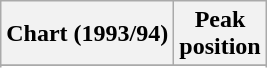<table class="wikitable sortable plainrowheaders" style="text-align:center">
<tr>
<th>Chart (1993/94)</th>
<th>Peak<br>position</th>
</tr>
<tr>
</tr>
<tr>
</tr>
</table>
